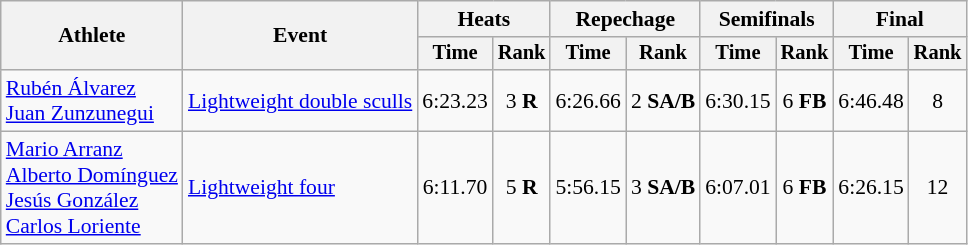<table class="wikitable" style="font-size:90%;">
<tr>
<th rowspan="2">Athlete</th>
<th rowspan="2">Event</th>
<th colspan="2">Heats</th>
<th colspan="2">Repechage</th>
<th colspan="2">Semifinals</th>
<th colspan="2">Final</th>
</tr>
<tr style="font-size:95%">
<th>Time</th>
<th>Rank</th>
<th>Time</th>
<th>Rank</th>
<th>Time</th>
<th>Rank</th>
<th>Time</th>
<th>Rank</th>
</tr>
<tr align=center>
<td align=left><a href='#'>Rubén Álvarez</a><br><a href='#'>Juan Zunzunegui</a></td>
<td align=left><a href='#'>Lightweight double sculls</a></td>
<td>6:23.23</td>
<td>3 <strong>R</strong></td>
<td>6:26.66</td>
<td>2 <strong>SA/B</strong></td>
<td>6:30.15</td>
<td>6 <strong>FB</strong></td>
<td>6:46.48</td>
<td>8</td>
</tr>
<tr align=center>
<td align=left><a href='#'>Mario Arranz</a><br><a href='#'>Alberto Domínguez</a><br><a href='#'>Jesús González</a><br><a href='#'>Carlos Loriente</a></td>
<td align=left><a href='#'>Lightweight four</a></td>
<td>6:11.70</td>
<td>5 <strong>R</strong></td>
<td>5:56.15</td>
<td>3 <strong>SA/B</strong></td>
<td>6:07.01</td>
<td>6 <strong>FB</strong></td>
<td>6:26.15</td>
<td>12</td>
</tr>
</table>
